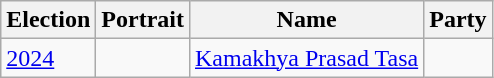<table class="wikitable sortable">
<tr>
<th>Election</th>
<th>Portrait</th>
<th>Name</th>
<th colspan="2">Party</th>
</tr>
<tr>
<td><a href='#'>2024</a></td>
<td></td>
<td><a href='#'>Kamakhya Prasad Tasa</a></td>
<td></td>
</tr>
</table>
